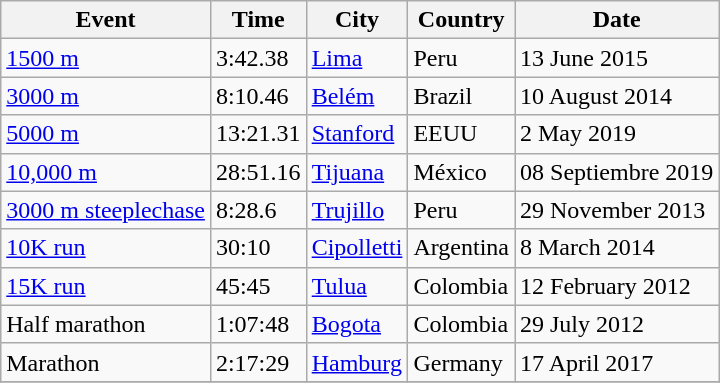<table class="wikitable">
<tr>
<th>Event</th>
<th>Time</th>
<th>City</th>
<th>Country</th>
<th>Date</th>
</tr>
<tr>
<td><a href='#'>1500 m</a></td>
<td>3:42.38</td>
<td><a href='#'>Lima</a></td>
<td>Peru</td>
<td>13 June 2015</td>
</tr>
<tr>
<td><a href='#'>3000 m</a></td>
<td>8:10.46</td>
<td><a href='#'>Belém</a></td>
<td>Brazil</td>
<td>10 August 2014</td>
</tr>
<tr>
<td><a href='#'>5000 m</a></td>
<td>13:21.31</td>
<td><a href='#'>Stanford</a></td>
<td>EEUU</td>
<td>2 May 2019</td>
</tr>
<tr>
<td><a href='#'>10,000 m</a></td>
<td>28:51.16</td>
<td><a href='#'>Tijuana</a></td>
<td>México</td>
<td>08 Septiembre 2019</td>
</tr>
<tr>
<td><a href='#'>3000 m steeplechase</a></td>
<td>8:28.6</td>
<td><a href='#'>Trujillo</a></td>
<td>Peru</td>
<td>29 November 2013</td>
</tr>
<tr>
<td><a href='#'>10K run</a></td>
<td>30:10</td>
<td><a href='#'>Cipolletti</a></td>
<td>Argentina</td>
<td>8 March 2014</td>
</tr>
<tr>
<td><a href='#'>15K run</a></td>
<td>45:45</td>
<td><a href='#'>Tulua</a></td>
<td>Colombia</td>
<td>12 February 2012</td>
</tr>
<tr>
<td>Half marathon</td>
<td>1:07:48</td>
<td><a href='#'>Bogota</a></td>
<td>Colombia</td>
<td>29 July 2012</td>
</tr>
<tr>
<td>Marathon</td>
<td>2:17:29</td>
<td><a href='#'>Hamburg</a></td>
<td>Germany</td>
<td>17 April 2017</td>
</tr>
<tr>
</tr>
</table>
